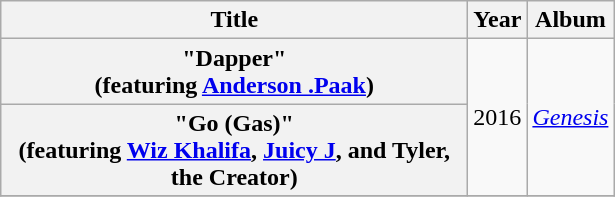<table class="wikitable plainrowheaders" style="text-align:center;">
<tr>
<th scope="col" style="width:19em;">Title</th>
<th scope="col">Year</th>
<th scope="col">Album</th>
</tr>
<tr>
<th scope="row">"Dapper" <br><span>(featuring <a href='#'>Anderson .Paak</a>)</span></th>
<td rowspan=2>2016</td>
<td rowspan=2><em><a href='#'>Genesis</a></em></td>
</tr>
<tr>
<th scope="row">"Go (Gas)" <br><span>(featuring <a href='#'>Wiz Khalifa</a>, <a href='#'>Juicy J</a>, and Tyler, the Creator)</span></th>
</tr>
<tr>
</tr>
</table>
